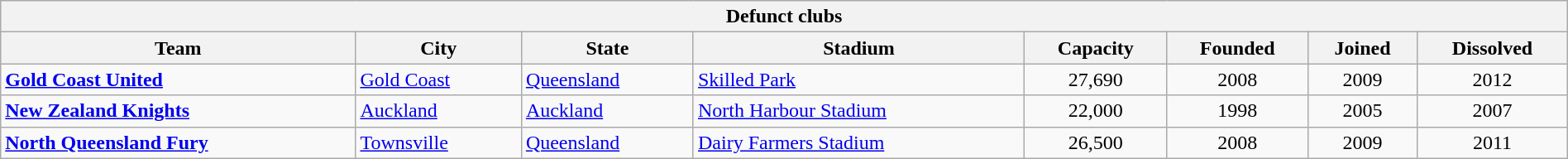<table class="wikitable" style="width:100%; text-align:left">
<tr>
<th colspan="9">Defunct clubs</th>
</tr>
<tr>
<th>Team</th>
<th>City</th>
<th>State</th>
<th>Stadium</th>
<th>Capacity</th>
<th>Founded</th>
<th>Joined</th>
<th>Dissolved</th>
</tr>
<tr>
<td><strong><a href='#'>Gold Coast United</a></strong></td>
<td><a href='#'>Gold Coast</a></td>
<td><a href='#'>Queensland</a></td>
<td><a href='#'>Skilled Park</a></td>
<td style="text-align:center;">27,690</td>
<td style="text-align:center;">2008</td>
<td style="text-align:center;">2009</td>
<td style="text-align:center;">2012</td>
</tr>
<tr>
<td><strong><a href='#'>New Zealand Knights</a></strong></td>
<td><a href='#'>Auckland</a></td>
<td><a href='#'>Auckland</a></td>
<td><a href='#'>North Harbour Stadium</a></td>
<td style="text-align:center;">22,000</td>
<td style="text-align:center;">1998</td>
<td style="text-align:center;">2005</td>
<td style="text-align:center;">2007</td>
</tr>
<tr>
<td><strong><a href='#'>North Queensland Fury</a></strong></td>
<td><a href='#'>Townsville</a></td>
<td><a href='#'>Queensland</a></td>
<td><a href='#'>Dairy Farmers Stadium</a></td>
<td style="text-align:center;">26,500</td>
<td style="text-align:center;">2008</td>
<td style="text-align:center;">2009</td>
<td style="text-align:center;">2011</td>
</tr>
</table>
